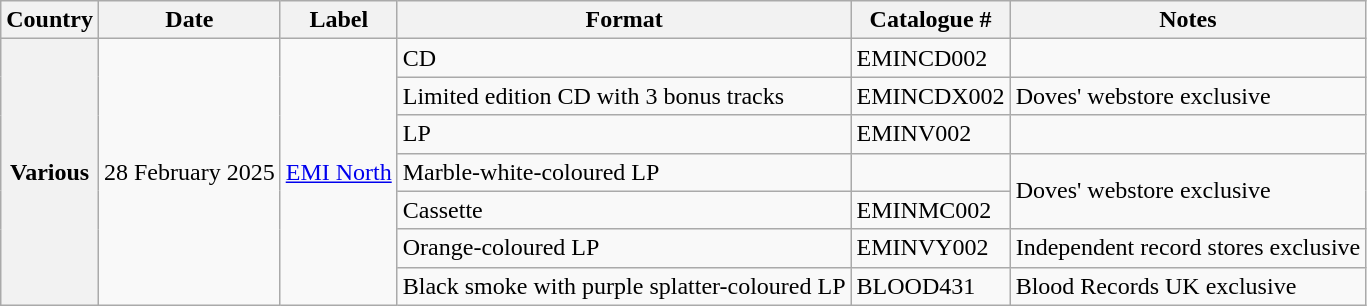<table class="wikitable plainrowheaders">
<tr>
<th scope="col">Country</th>
<th scope="col">Date</th>
<th scope="col">Label</th>
<th scope="col">Format</th>
<th scope="col">Catalogue #</th>
<th scope="col">Notes</th>
</tr>
<tr>
<th scope="row" rowspan="7">Various</th>
<td rowspan="7">28 February 2025</td>
<td rowspan="7"><a href='#'>EMI North</a></td>
<td>CD</td>
<td>EMINCD002</td>
<td></td>
</tr>
<tr>
<td>Limited edition CD with 3 bonus tracks</td>
<td>EMINCDX002</td>
<td>Doves' webstore exclusive</td>
</tr>
<tr>
<td>LP</td>
<td>EMINV002</td>
<td></td>
</tr>
<tr>
<td>Marble-white-coloured LP</td>
<td></td>
<td rowspan="2">Doves' webstore exclusive</td>
</tr>
<tr>
<td>Cassette</td>
<td>EMINMC002</td>
</tr>
<tr>
<td>Orange-coloured LP</td>
<td>EMINVY002</td>
<td>Independent record stores exclusive</td>
</tr>
<tr>
<td>Black smoke with purple splatter-coloured LP</td>
<td>BLOOD431</td>
<td>Blood Records UK exclusive</td>
</tr>
</table>
